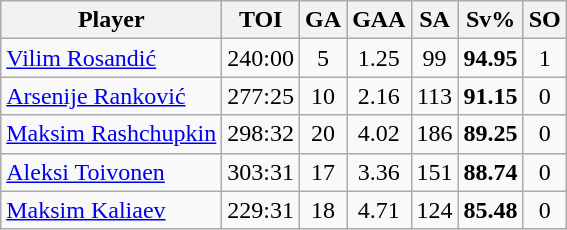<table class="wikitable sortable" style="text-align:center;">
<tr>
<th>Player</th>
<th>TOI</th>
<th>GA</th>
<th>GAA</th>
<th>SA</th>
<th>Sv%</th>
<th>SO</th>
</tr>
<tr>
<td style="text-align:left;"> <a href='#'>Vilim Rosandić</a></td>
<td>240:00</td>
<td>5</td>
<td>1.25</td>
<td>99</td>
<td><strong>94.95</strong></td>
<td>1</td>
</tr>
<tr>
<td style="text-align:left;"> <a href='#'>Arsenije Ranković</a></td>
<td>277:25</td>
<td>10</td>
<td>2.16</td>
<td>113</td>
<td><strong>91.15</strong></td>
<td>0</td>
</tr>
<tr>
<td style="text-align:left;"> <a href='#'>Maksim Rashchupkin</a></td>
<td>298:32</td>
<td>20</td>
<td>4.02</td>
<td>186</td>
<td><strong>89.25</strong></td>
<td>0</td>
</tr>
<tr>
<td style="text-align:left;"> <a href='#'>Aleksi Toivonen</a></td>
<td>303:31</td>
<td>17</td>
<td>3.36</td>
<td>151</td>
<td><strong>88.74</strong></td>
<td>0</td>
</tr>
<tr>
<td style="text-align:left;"> <a href='#'>Maksim Kaliaev</a></td>
<td>229:31</td>
<td>18</td>
<td>4.71</td>
<td>124</td>
<td><strong>85.48</strong></td>
<td>0</td>
</tr>
</table>
